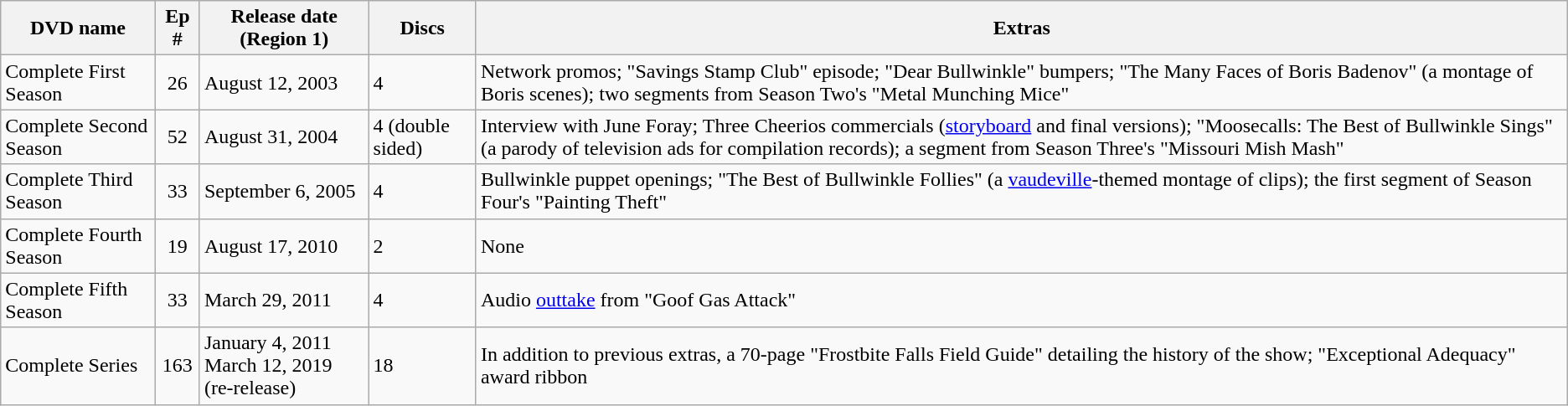<table class="wikitable">
<tr>
<th>DVD name</th>
<th>Ep #</th>
<th>Release date (Region 1)</th>
<th>Discs</th>
<th>Extras</th>
</tr>
<tr>
<td>Complete First Season</td>
<td style="text-align:center;">26</td>
<td>August 12, 2003</td>
<td>4</td>
<td>Network promos; "Savings Stamp Club" episode; "Dear Bullwinkle" bumpers; "The Many Faces of Boris Badenov" (a montage of Boris scenes); two segments from Season Two's "Metal Munching Mice"</td>
</tr>
<tr>
<td>Complete Second Season</td>
<td style="text-align:center;">52</td>
<td>August 31, 2004</td>
<td>4 (double sided)</td>
<td>Interview with June Foray; Three Cheerios commercials (<a href='#'>storyboard</a> and final versions); "Moosecalls: The Best of Bullwinkle Sings" (a parody of television ads for compilation records); a segment from Season Three's "Missouri Mish Mash"</td>
</tr>
<tr>
<td>Complete Third Season</td>
<td style="text-align:center;">33</td>
<td>September 6, 2005</td>
<td>4</td>
<td>Bullwinkle puppet openings; "The Best of Bullwinkle Follies" (a <a href='#'>vaudeville</a>-themed montage of clips); the first segment of Season Four's "Painting Theft"</td>
</tr>
<tr>
<td>Complete Fourth Season</td>
<td style="text-align:center;">19</td>
<td>August 17, 2010</td>
<td>2</td>
<td>None</td>
</tr>
<tr>
<td>Complete Fifth Season</td>
<td style="text-align:center;">33</td>
<td>March 29, 2011</td>
<td>4</td>
<td>Audio <a href='#'>outtake</a> from "Goof Gas Attack"</td>
</tr>
<tr>
<td>Complete Series</td>
<td style="text-align:center;">163</td>
<td>January 4, 2011<br>March 12, 2019 (re-release)</td>
<td>18</td>
<td>In addition to previous extras, a 70-page "Frostbite Falls Field Guide" detailing the history of the show; "Exceptional Adequacy" award ribbon</td>
</tr>
</table>
